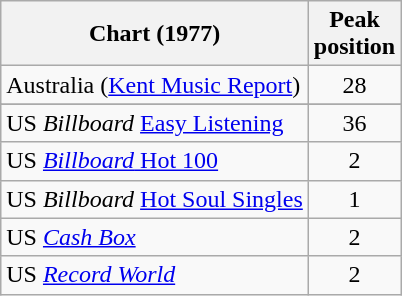<table class="wikitable sortable">
<tr>
<th>Chart (1977)</th>
<th>Peak<br>position</th>
</tr>
<tr>
<td>Australia (<a href='#'>Kent Music Report</a>)</td>
<td align="center">28</td>
</tr>
<tr>
</tr>
<tr>
</tr>
<tr>
</tr>
<tr>
</tr>
<tr>
</tr>
<tr>
</tr>
<tr>
</tr>
<tr>
</tr>
<tr>
<td>US <em>Billboard</em> <a href='#'>Easy Listening</a></td>
<td align="center">36</td>
</tr>
<tr>
<td>US <a href='#'><em>Billboard</em> Hot 100</a></td>
<td align="center">2</td>
</tr>
<tr>
<td>US <em>Billboard</em> <a href='#'>Hot Soul Singles</a></td>
<td align="center">1</td>
</tr>
<tr>
<td>US <em><a href='#'>Cash Box</a></em></td>
<td align="center">2</td>
</tr>
<tr>
<td>US <em><a href='#'>Record World</a></em></td>
<td align="center">2</td>
</tr>
</table>
